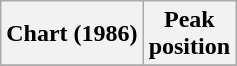<table class="wikitable sortable plainrowheaders">
<tr>
<th>Chart (1986)</th>
<th>Peak<br>position</th>
</tr>
<tr>
</tr>
</table>
